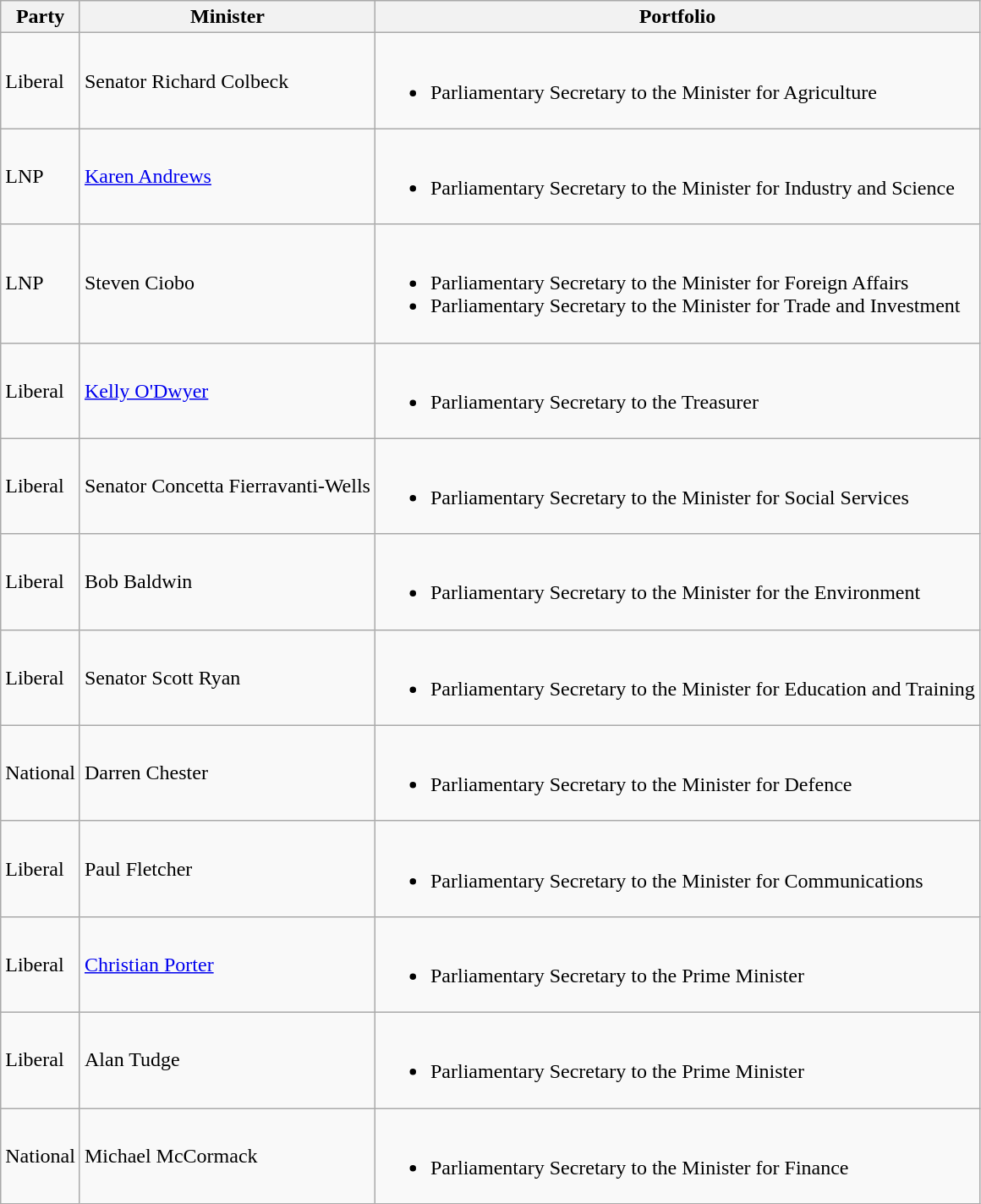<table class="wikitable sortable">
<tr>
<th>Party</th>
<th>Minister</th>
<th>Portfolio</th>
</tr>
<tr>
<td>Liberal</td>
<td>Senator Richard Colbeck</td>
<td><br><ul><li>Parliamentary Secretary to the Minister for Agriculture</li></ul></td>
</tr>
<tr>
<td>LNP</td>
<td><a href='#'>Karen Andrews</a> </td>
<td><br><ul><li>Parliamentary Secretary to the Minister for Industry and Science</li></ul></td>
</tr>
<tr>
<td>LNP</td>
<td>Steven Ciobo </td>
<td><br><ul><li>Parliamentary Secretary to the Minister for Foreign Affairs</li><li>Parliamentary Secretary to the Minister for Trade and Investment</li></ul></td>
</tr>
<tr>
<td>Liberal</td>
<td><a href='#'>Kelly O'Dwyer</a> </td>
<td><br><ul><li>Parliamentary Secretary to the Treasurer</li></ul></td>
</tr>
<tr>
<td>Liberal</td>
<td>Senator Concetta Fierravanti-Wells</td>
<td><br><ul><li>Parliamentary Secretary to the Minister for Social Services</li></ul></td>
</tr>
<tr>
<td>Liberal</td>
<td>Bob Baldwin </td>
<td><br><ul><li>Parliamentary Secretary to the Minister for the Environment</li></ul></td>
</tr>
<tr>
<td>Liberal</td>
<td>Senator Scott Ryan</td>
<td><br><ul><li>Parliamentary Secretary to the Minister for Education and Training</li></ul></td>
</tr>
<tr>
<td>National</td>
<td>Darren Chester </td>
<td><br><ul><li>Parliamentary Secretary to the Minister for Defence</li></ul></td>
</tr>
<tr>
<td>Liberal</td>
<td>Paul Fletcher </td>
<td><br><ul><li>Parliamentary Secretary to the Minister for Communications</li></ul></td>
</tr>
<tr>
<td>Liberal</td>
<td><a href='#'>Christian Porter</a> </td>
<td><br><ul><li>Parliamentary Secretary to the Prime Minister</li></ul></td>
</tr>
<tr>
<td>Liberal</td>
<td>Alan Tudge </td>
<td><br><ul><li>Parliamentary Secretary to the Prime Minister</li></ul></td>
</tr>
<tr>
<td>National</td>
<td>Michael McCormack </td>
<td><br><ul><li>Parliamentary Secretary to the Minister for Finance</li></ul></td>
</tr>
</table>
